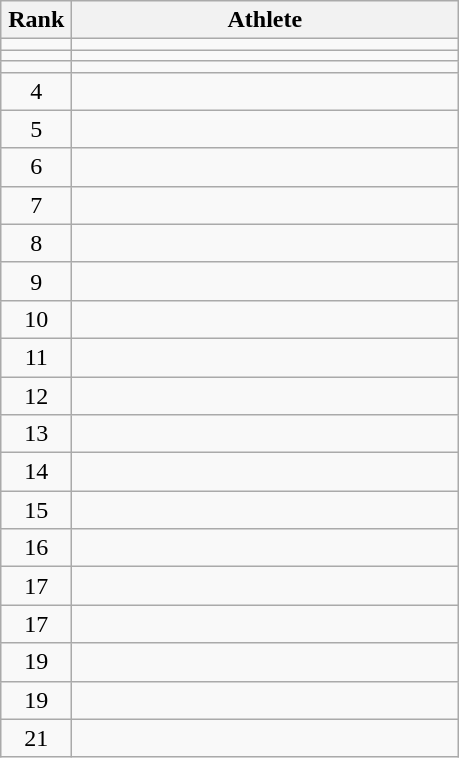<table class="wikitable" style="text-align: center;">
<tr>
<th width=40>Rank</th>
<th width=250>Athlete</th>
</tr>
<tr>
<td></td>
<td align="left"></td>
</tr>
<tr>
<td></td>
<td align="left"></td>
</tr>
<tr>
<td></td>
<td align="left"></td>
</tr>
<tr>
<td>4</td>
<td align="left"></td>
</tr>
<tr>
<td>5</td>
<td align="left"></td>
</tr>
<tr>
<td>6</td>
<td align="left"></td>
</tr>
<tr>
<td>7</td>
<td align="left"></td>
</tr>
<tr>
<td>8</td>
<td align="left"></td>
</tr>
<tr>
<td>9</td>
<td align="left"></td>
</tr>
<tr>
<td>10</td>
<td align="left"></td>
</tr>
<tr>
<td>11</td>
<td align="left"></td>
</tr>
<tr>
<td>12</td>
<td align="left"></td>
</tr>
<tr>
<td>13</td>
<td align="left"></td>
</tr>
<tr>
<td>14</td>
<td align="left"></td>
</tr>
<tr>
<td>15</td>
<td align="left"></td>
</tr>
<tr>
<td>16</td>
<td align="left"></td>
</tr>
<tr>
<td>17</td>
<td align="left"></td>
</tr>
<tr>
<td>17</td>
<td align="left"></td>
</tr>
<tr>
<td>19</td>
<td align="left"></td>
</tr>
<tr>
<td>19</td>
<td align="left"></td>
</tr>
<tr>
<td>21</td>
<td align="left"></td>
</tr>
</table>
